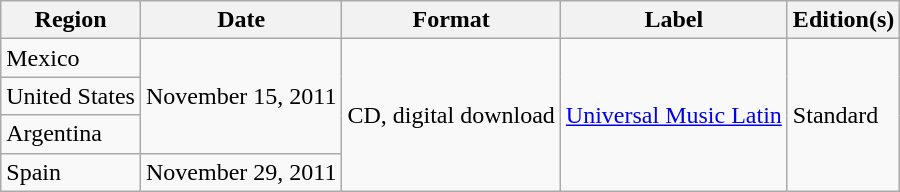<table class="wikitable">
<tr>
<th>Region</th>
<th>Date</th>
<th>Format</th>
<th>Label</th>
<th>Edition(s)</th>
</tr>
<tr>
<td>Mexico</td>
<td rowspan="3">November 15, 2011</td>
<td rowspan="4">CD, digital download</td>
<td rowspan="4"><a href='#'>Universal Music Latin</a></td>
<td rowspan="4">Standard</td>
</tr>
<tr>
<td>United States</td>
</tr>
<tr>
<td>Argentina</td>
</tr>
<tr>
<td>Spain</td>
<td rowspan="1">November 29, 2011</td>
</tr>
</table>
